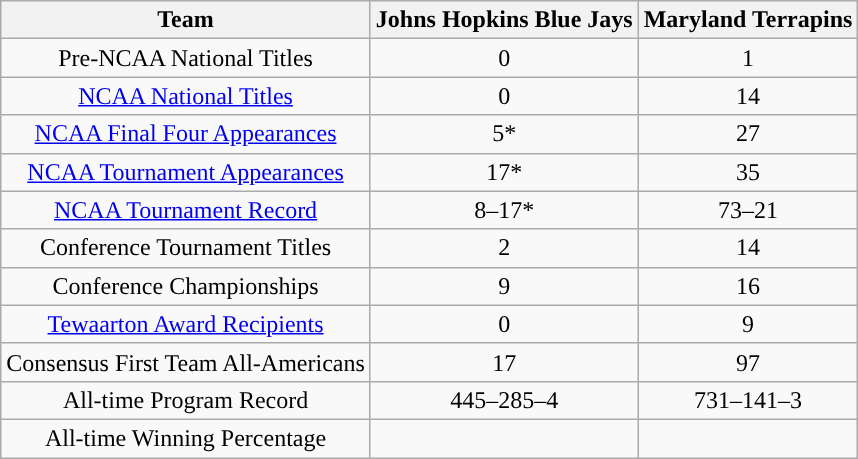<table class="wikitable" style="text-align:center;">
<tr>
<th>Team</th>
<th>Johns Hopkins Blue Jays</th>
<th>Maryland Terrapins</th>
</tr>
<tr>
<td>Pre-NCAA National Titles</td>
<td style=>0</td>
<td>1</td>
</tr>
<tr>
<td><a href='#'>NCAA National Titles</a></td>
<td style=>0</td>
<td>14</td>
</tr>
<tr>
<td><a href='#'>NCAA Final Four Appearances</a></td>
<td>5*</td>
<td>27</td>
</tr>
<tr>
<td><a href='#'>NCAA Tournament Appearances</a></td>
<td>17*</td>
<td>35</td>
</tr>
<tr>
<td><a href='#'>NCAA Tournament Record</a></td>
<td>8–17*</td>
<td>73–21</td>
</tr>
<tr>
<td>Conference Tournament Titles</td>
<td>2</td>
<td>14</td>
</tr>
<tr>
<td>Conference Championships</td>
<td>9</td>
<td>16</td>
</tr>
<tr>
<td><a href='#'>Tewaarton Award Recipients</a></td>
<td>0</td>
<td>9</td>
</tr>
<tr>
<td>Consensus First Team All-Americans</td>
<td>17</td>
<td>97</td>
</tr>
<tr>
<td>All-time Program Record</td>
<td>445–285–4</td>
<td>731–141–3</td>
</tr>
<tr>
<td>All-time Winning Percentage</td>
<td></td>
<td></td>
</tr>
</table>
